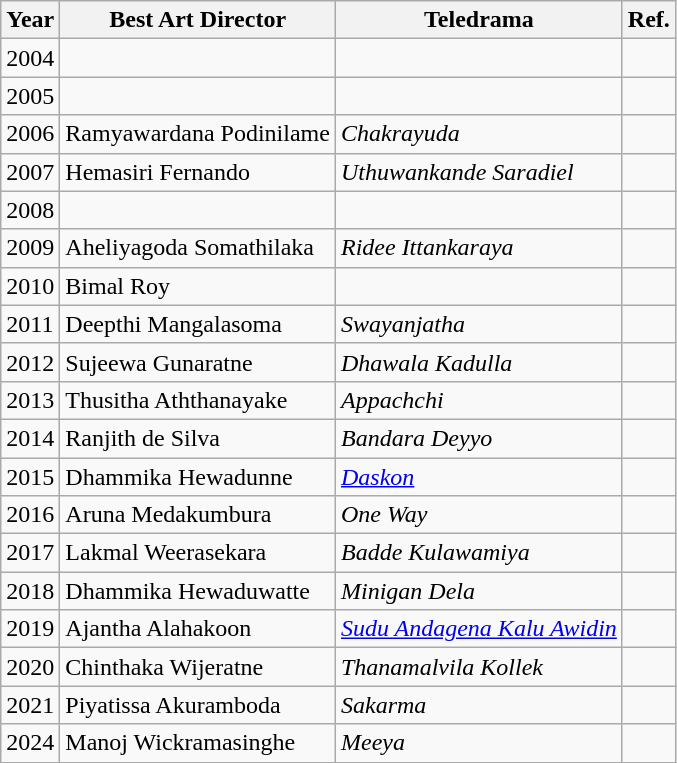<table class="wikitable">
<tr>
<th>Year</th>
<th>Best Art Director</th>
<th>Teledrama</th>
<th>Ref.</th>
</tr>
<tr>
<td>2004</td>
<td></td>
<td></td>
<td></td>
</tr>
<tr>
<td>2005</td>
<td></td>
<td></td>
<td></td>
</tr>
<tr>
<td>2006</td>
<td>Ramyawardana Podinilame</td>
<td><em>Chakrayuda</em></td>
<td></td>
</tr>
<tr>
<td>2007</td>
<td>Hemasiri Fernando</td>
<td><em>Uthuwankande Saradiel</em></td>
<td></td>
</tr>
<tr>
<td>2008</td>
<td></td>
<td></td>
<td></td>
</tr>
<tr>
<td>2009</td>
<td>Aheliyagoda Somathilaka</td>
<td><em>Ridee Ittankaraya</em></td>
<td></td>
</tr>
<tr>
<td>2010</td>
<td>Bimal Roy</td>
<td></td>
<td></td>
</tr>
<tr>
<td>2011</td>
<td>Deepthi Mangalasoma</td>
<td><em>Swayanjatha</em></td>
<td></td>
</tr>
<tr>
<td>2012</td>
<td>Sujeewa Gunaratne</td>
<td><em>Dhawala Kadulla</em></td>
<td></td>
</tr>
<tr>
<td>2013</td>
<td>Thusitha Aththanayake</td>
<td><em>Appachchi</em></td>
<td></td>
</tr>
<tr>
<td>2014</td>
<td>Ranjith de Silva</td>
<td><em>Bandara Deyyo</em></td>
<td></td>
</tr>
<tr>
<td>2015</td>
<td>Dhammika Hewadunne</td>
<td><em><a href='#'>Daskon</a></em></td>
<td></td>
</tr>
<tr>
<td>2016</td>
<td>Aruna Medakumbura</td>
<td><em>One Way</em></td>
<td></td>
</tr>
<tr>
<td>2017</td>
<td>Lakmal Weerasekara</td>
<td><em>Badde Kulawamiya</em></td>
<td></td>
</tr>
<tr>
<td>2018</td>
<td>Dhammika Hewaduwatte</td>
<td><em>Minigan Dela</em></td>
<td></td>
</tr>
<tr>
<td>2019</td>
<td>Ajantha Alahakoon</td>
<td><em><a href='#'>Sudu Andagena Kalu Awidin</a></em></td>
<td></td>
</tr>
<tr>
<td>2020</td>
<td>Chinthaka Wijeratne <br></td>
<td><em>Thanamalvila Kollek</em></td>
<td></td>
</tr>
<tr>
<td>2021</td>
<td>Piyatissa Akuramboda</td>
<td><em>Sakarma</em></td>
<td></td>
</tr>
<tr>
<td>2024</td>
<td>Manoj Wickramasinghe</td>
<td><em>Meeya</em></td>
<td></td>
</tr>
</table>
